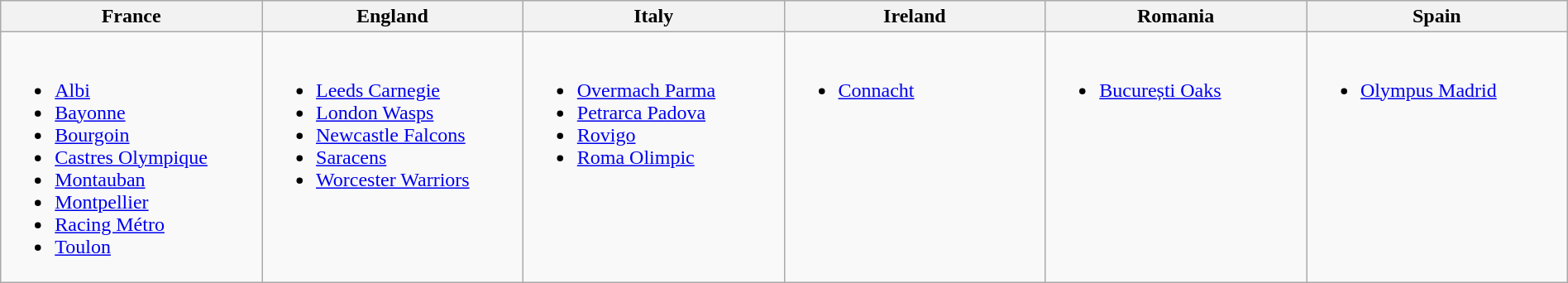<table class="wikitable" width=100%>
<tr>
<th width=16%>France</th>
<th width=16%>England</th>
<th width=16%>Italy</th>
<th width=16%>Ireland</th>
<th width=16%>Romania</th>
<th width=16%>Spain</th>
</tr>
<tr valign=top>
<td><br><ul><li><a href='#'>Albi</a></li><li><a href='#'>Bayonne</a></li><li><a href='#'>Bourgoin</a></li><li><a href='#'>Castres Olympique</a></li><li><a href='#'>Montauban</a></li><li><a href='#'>Montpellier</a></li><li><a href='#'>Racing Métro</a></li><li><a href='#'>Toulon</a></li></ul></td>
<td><br><ul><li><a href='#'>Leeds Carnegie</a></li><li><a href='#'>London Wasps</a></li><li><a href='#'>Newcastle Falcons</a></li><li><a href='#'>Saracens</a></li><li><a href='#'>Worcester Warriors</a></li></ul></td>
<td><br><ul><li><a href='#'>Overmach Parma</a></li><li><a href='#'>Petrarca Padova</a></li><li><a href='#'>Rovigo</a></li><li><a href='#'>Roma Olimpic</a></li></ul></td>
<td><br><ul><li><a href='#'>Connacht</a></li></ul></td>
<td><br><ul><li><a href='#'>București Oaks</a></li></ul></td>
<td><br><ul><li><a href='#'>Olympus Madrid</a></li></ul></td>
</tr>
</table>
